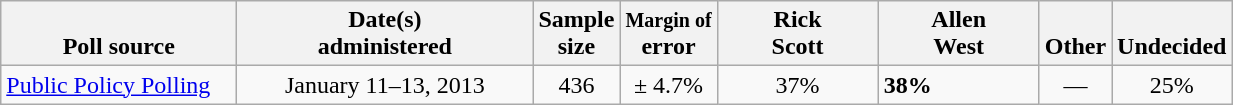<table class="wikitable">
<tr valign= bottom>
<th style="width:150px;">Poll source</th>
<th style="width:190px;">Date(s)<br>administered</th>
<th class=small>Sample<br>size</th>
<th><small>Margin of</small><br>error</th>
<th style="width:100px;">Rick<br>Scott</th>
<th style="width:100px;">Allen<br>West</th>
<th>Other</th>
<th>Undecided</th>
</tr>
<tr>
<td><a href='#'>Public Policy Polling</a></td>
<td align=center>January 11–13, 2013</td>
<td align=center>436</td>
<td align=center>± 4.7%</td>
<td align=center>37%</td>
<td><strong>38%</strong></td>
<td align=center>—</td>
<td align=center>25%</td>
</tr>
</table>
